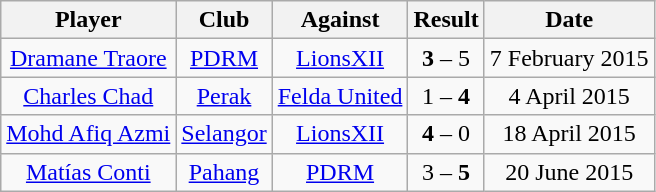<table class="wikitable" style="text-align:center">
<tr>
<th>Player</th>
<th>Club</th>
<th>Against</th>
<th>Result</th>
<th>Date</th>
</tr>
<tr>
<td> <a href='#'>Dramane Traore</a></td>
<td><a href='#'>PDRM</a></td>
<td><a href='#'>LionsXII</a></td>
<td><strong>3</strong> – 5</td>
<td>7 February 2015</td>
</tr>
<tr>
<td> <a href='#'>Charles Chad</a></td>
<td><a href='#'>Perak</a></td>
<td><a href='#'>Felda United</a></td>
<td>1 – <strong>4</strong></td>
<td>4 April 2015</td>
</tr>
<tr>
<td> <a href='#'>Mohd Afiq Azmi</a></td>
<td><a href='#'>Selangor</a></td>
<td><a href='#'>LionsXII</a></td>
<td><strong>4</strong> – 0</td>
<td>18 April 2015</td>
</tr>
<tr>
<td> <a href='#'>Matías Conti</a></td>
<td><a href='#'>Pahang</a></td>
<td><a href='#'>PDRM</a></td>
<td>3 – <strong>5</strong></td>
<td>20 June 2015</td>
</tr>
</table>
